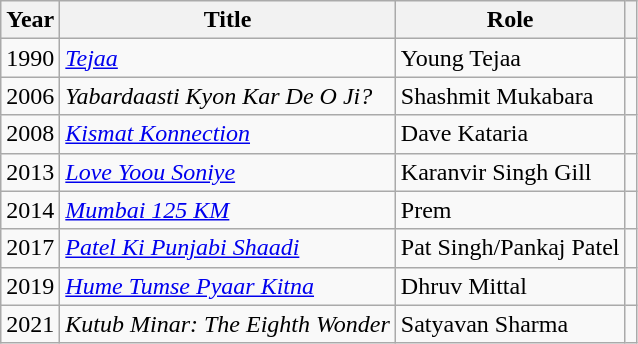<table class="wikitable sortable ">
<tr>
<th>Year</th>
<th>Title</th>
<th>Role</th>
<th class="unsortable"></th>
</tr>
<tr>
<td>1990</td>
<td><em><a href='#'>Tejaa</a></em></td>
<td>Young Tejaa</td>
<td style="text-align:center;"></td>
</tr>
<tr>
<td>2006</td>
<td><em>Yabardaasti Kyon Kar De O Ji?</em></td>
<td>Shashmit Mukabara</td>
<td style="text-align:center;"></td>
</tr>
<tr>
<td>2008</td>
<td><em><a href='#'>Kismat Konnection</a></em></td>
<td>Dave Kataria</td>
<td style="text-align:center;"></td>
</tr>
<tr>
<td>2013</td>
<td><em><a href='#'>Love Yoou Soniye</a></em></td>
<td>Karanvir Singh Gill</td>
<td style="text-align:center;"></td>
</tr>
<tr>
<td>2014</td>
<td><em><a href='#'>Mumbai 125 KM</a></em></td>
<td>Prem</td>
<td style="text-align:center;"></td>
</tr>
<tr>
<td>2017</td>
<td><em><a href='#'>Patel Ki Punjabi Shaadi</a></em></td>
<td>Pat Singh/Pankaj Patel</td>
<td style="text-align:center;"></td>
</tr>
<tr>
<td>2019</td>
<td><em><a href='#'>Hume Tumse Pyaar Kitna</a></em></td>
<td>Dhruv Mittal</td>
<td style="text-align:center;"></td>
</tr>
<tr>
<td>2021</td>
<td><em>Kutub Minar: The Eighth Wonder</em></td>
<td>Satyavan Sharma</td>
<td></td>
</tr>
</table>
